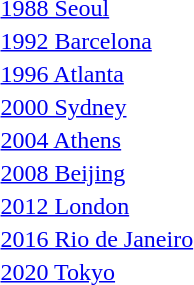<table>
<tr>
<td rowspan=2><a href='#'>1988 Seoul</a><br></td>
<td rowspan=2></td>
<td rowspan=2></td>
<td></td>
</tr>
<tr>
<td></td>
</tr>
<tr>
<td rowspan=2><a href='#'>1992 Barcelona</a><br></td>
<td rowspan=2></td>
<td rowspan=2></td>
<td></td>
</tr>
<tr>
<td></td>
</tr>
<tr>
<td rowspan=2><a href='#'>1996 Atlanta</a><br></td>
<td rowspan=2></td>
<td rowspan=2></td>
<td></td>
</tr>
<tr>
<td></td>
</tr>
<tr>
<td rowspan=2><a href='#'>2000 Sydney</a><br></td>
<td rowspan=2></td>
<td rowspan=2></td>
<td></td>
</tr>
<tr>
<td></td>
</tr>
<tr>
<td rowspan=2><a href='#'>2004 Athens</a><br></td>
<td rowspan=2></td>
<td rowspan=2></td>
<td></td>
</tr>
<tr>
<td></td>
</tr>
<tr>
<td rowspan=2><a href='#'>2008 Beijing</a><br></td>
<td rowspan=2></td>
<td rowspan=2></td>
<td></td>
</tr>
<tr>
<td></td>
</tr>
<tr>
<td rowspan=2><a href='#'>2012 London</a><br></td>
<td rowspan=2></td>
<td rowspan=2></td>
<td></td>
</tr>
<tr>
<td></td>
</tr>
<tr>
<td rowspan=2><a href='#'>2016 Rio de Janeiro</a><br></td>
<td rowspan=2></td>
<td rowspan=2></td>
<td></td>
</tr>
<tr>
<td></td>
</tr>
<tr>
<td rowspan=2><a href='#'>2020 Tokyo</a><br></td>
<td rowspan=2></td>
<td rowspan=2></td>
<td></td>
</tr>
<tr>
<td></td>
</tr>
</table>
